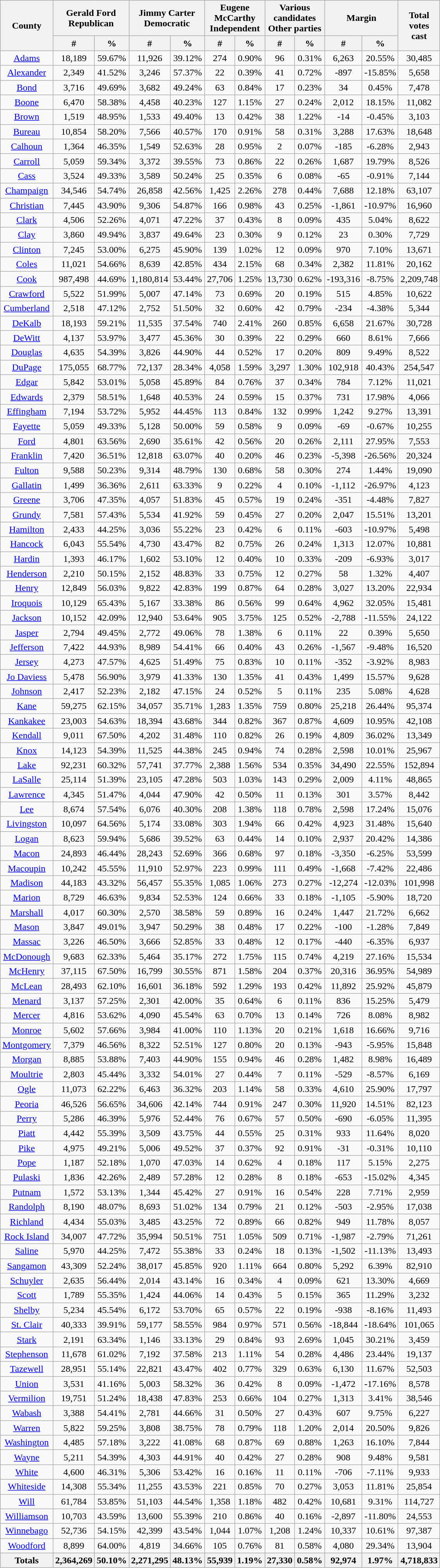<table width="60%" class="wikitable sortable">
<tr>
<th rowspan="2">County</th>
<th colspan="2">Gerald Ford<br>Republican</th>
<th colspan="2">Jimmy Carter<br>Democratic</th>
<th colspan="2">Eugene McCarthy<br>Independent</th>
<th colspan="2">Various candidates<br>Other parties</th>
<th colspan="2">Margin</th>
<th rowspan="2">Total votes cast</th>
</tr>
<tr>
<th style="text-align:center;" data-sort-type="number">#</th>
<th style="text-align:center;" data-sort-type="number">%</th>
<th style="text-align:center;" data-sort-type="number">#</th>
<th style="text-align:center;" data-sort-type="number">%</th>
<th style="text-align:center;" data-sort-type="number">#</th>
<th style="text-align:center;" data-sort-type="number">%</th>
<th style="text-align:center;" data-sort-type="number">#</th>
<th style="text-align:center;" data-sort-type="number">%</th>
<th style="text-align:center;" data-sort-type="number">#</th>
<th style="text-align:center;" data-sort-type="number">%</th>
</tr>
<tr style="text-align:center;">
<td><a href='#'>Adams</a></td>
<td>18,189</td>
<td>59.67%</td>
<td>11,926</td>
<td>39.12%</td>
<td>274</td>
<td>0.90%</td>
<td>96</td>
<td>0.31%</td>
<td>6,263</td>
<td>20.55%</td>
<td>30,485</td>
</tr>
<tr style="text-align:center;">
<td><a href='#'>Alexander</a></td>
<td>2,349</td>
<td>41.52%</td>
<td>3,246</td>
<td>57.37%</td>
<td>22</td>
<td>0.39%</td>
<td>41</td>
<td>0.72%</td>
<td>-897</td>
<td>-15.85%</td>
<td>5,658</td>
</tr>
<tr style="text-align:center;">
<td><a href='#'>Bond</a></td>
<td>3,716</td>
<td>49.69%</td>
<td>3,682</td>
<td>49.24%</td>
<td>63</td>
<td>0.84%</td>
<td>17</td>
<td>0.23%</td>
<td>34</td>
<td>0.45%</td>
<td>7,478</td>
</tr>
<tr style="text-align:center;">
<td><a href='#'>Boone</a></td>
<td>6,470</td>
<td>58.38%</td>
<td>4,458</td>
<td>40.23%</td>
<td>127</td>
<td>1.15%</td>
<td>27</td>
<td>0.24%</td>
<td>2,012</td>
<td>18.15%</td>
<td>11,082</td>
</tr>
<tr style="text-align:center;">
<td><a href='#'>Brown</a></td>
<td>1,519</td>
<td>48.95%</td>
<td>1,533</td>
<td>49.40%</td>
<td>13</td>
<td>0.42%</td>
<td>38</td>
<td>1.22%</td>
<td>-14</td>
<td>-0.45%</td>
<td>3,103</td>
</tr>
<tr style="text-align:center;">
<td><a href='#'>Bureau</a></td>
<td>10,854</td>
<td>58.20%</td>
<td>7,566</td>
<td>40.57%</td>
<td>170</td>
<td>0.91%</td>
<td>58</td>
<td>0.31%</td>
<td>3,288</td>
<td>17.63%</td>
<td>18,648</td>
</tr>
<tr style="text-align:center;">
<td><a href='#'>Calhoun</a></td>
<td>1,364</td>
<td>46.35%</td>
<td>1,549</td>
<td>52.63%</td>
<td>28</td>
<td>0.95%</td>
<td>2</td>
<td>0.07%</td>
<td>-185</td>
<td>-6.28%</td>
<td>2,943</td>
</tr>
<tr style="text-align:center;">
<td><a href='#'>Carroll</a></td>
<td>5,059</td>
<td>59.34%</td>
<td>3,372</td>
<td>39.55%</td>
<td>73</td>
<td>0.86%</td>
<td>22</td>
<td>0.26%</td>
<td>1,687</td>
<td>19.79%</td>
<td>8,526</td>
</tr>
<tr style="text-align:center;">
<td><a href='#'>Cass</a></td>
<td>3,524</td>
<td>49.33%</td>
<td>3,589</td>
<td>50.24%</td>
<td>25</td>
<td>0.35%</td>
<td>6</td>
<td>0.08%</td>
<td>-65</td>
<td>-0.91%</td>
<td>7,144</td>
</tr>
<tr style="text-align:center;">
<td><a href='#'>Champaign</a></td>
<td>34,546</td>
<td>54.74%</td>
<td>26,858</td>
<td>42.56%</td>
<td>1,425</td>
<td>2.26%</td>
<td>278</td>
<td>0.44%</td>
<td>7,688</td>
<td>12.18%</td>
<td>63,107</td>
</tr>
<tr style="text-align:center;">
<td><a href='#'>Christian</a></td>
<td>7,445</td>
<td>43.90%</td>
<td>9,306</td>
<td>54.87%</td>
<td>166</td>
<td>0.98%</td>
<td>43</td>
<td>0.25%</td>
<td>-1,861</td>
<td>-10.97%</td>
<td>16,960</td>
</tr>
<tr style="text-align:center;">
<td><a href='#'>Clark</a></td>
<td>4,506</td>
<td>52.26%</td>
<td>4,071</td>
<td>47.22%</td>
<td>37</td>
<td>0.43%</td>
<td>8</td>
<td>0.09%</td>
<td>435</td>
<td>5.04%</td>
<td>8,622</td>
</tr>
<tr style="text-align:center;">
<td><a href='#'>Clay</a></td>
<td>3,860</td>
<td>49.94%</td>
<td>3,837</td>
<td>49.64%</td>
<td>23</td>
<td>0.30%</td>
<td>9</td>
<td>0.12%</td>
<td>23</td>
<td>0.30%</td>
<td>7,729</td>
</tr>
<tr style="text-align:center;">
<td><a href='#'>Clinton</a></td>
<td>7,245</td>
<td>53.00%</td>
<td>6,275</td>
<td>45.90%</td>
<td>139</td>
<td>1.02%</td>
<td>12</td>
<td>0.09%</td>
<td>970</td>
<td>7.10%</td>
<td>13,671</td>
</tr>
<tr style="text-align:center;">
<td><a href='#'>Coles</a></td>
<td>11,021</td>
<td>54.66%</td>
<td>8,639</td>
<td>42.85%</td>
<td>434</td>
<td>2.15%</td>
<td>68</td>
<td>0.34%</td>
<td>2,382</td>
<td>11.81%</td>
<td>20,162</td>
</tr>
<tr style="text-align:center;">
<td><a href='#'>Cook</a></td>
<td>987,498</td>
<td>44.69%</td>
<td>1,180,814</td>
<td>53.44%</td>
<td>27,706</td>
<td>1.25%</td>
<td>13,730</td>
<td>0.62%</td>
<td>-193,316</td>
<td>-8.75%</td>
<td>2,209,748</td>
</tr>
<tr style="text-align:center;">
<td><a href='#'>Crawford</a></td>
<td>5,522</td>
<td>51.99%</td>
<td>5,007</td>
<td>47.14%</td>
<td>73</td>
<td>0.69%</td>
<td>20</td>
<td>0.19%</td>
<td>515</td>
<td>4.85%</td>
<td>10,622</td>
</tr>
<tr style="text-align:center;">
<td><a href='#'>Cumberland</a></td>
<td>2,518</td>
<td>47.12%</td>
<td>2,752</td>
<td>51.50%</td>
<td>32</td>
<td>0.60%</td>
<td>42</td>
<td>0.79%</td>
<td>-234</td>
<td>-4.38%</td>
<td>5,344</td>
</tr>
<tr style="text-align:center;">
<td><a href='#'>DeKalb</a></td>
<td>18,193</td>
<td>59.21%</td>
<td>11,535</td>
<td>37.54%</td>
<td>740</td>
<td>2.41%</td>
<td>260</td>
<td>0.85%</td>
<td>6,658</td>
<td>21.67%</td>
<td>30,728</td>
</tr>
<tr style="text-align:center;">
<td><a href='#'>DeWitt</a></td>
<td>4,137</td>
<td>53.97%</td>
<td>3,477</td>
<td>45.36%</td>
<td>30</td>
<td>0.39%</td>
<td>22</td>
<td>0.29%</td>
<td>660</td>
<td>8.61%</td>
<td>7,666</td>
</tr>
<tr style="text-align:center;">
<td><a href='#'>Douglas</a></td>
<td>4,635</td>
<td>54.39%</td>
<td>3,826</td>
<td>44.90%</td>
<td>44</td>
<td>0.52%</td>
<td>17</td>
<td>0.20%</td>
<td>809</td>
<td>9.49%</td>
<td>8,522</td>
</tr>
<tr style="text-align:center;">
<td><a href='#'>DuPage</a></td>
<td>175,055</td>
<td>68.77%</td>
<td>72,137</td>
<td>28.34%</td>
<td>4,058</td>
<td>1.59%</td>
<td>3,297</td>
<td>1.30%</td>
<td>102,918</td>
<td>40.43%</td>
<td>254,547</td>
</tr>
<tr style="text-align:center;">
<td><a href='#'>Edgar</a></td>
<td>5,842</td>
<td>53.01%</td>
<td>5,058</td>
<td>45.89%</td>
<td>84</td>
<td>0.76%</td>
<td>37</td>
<td>0.34%</td>
<td>784</td>
<td>7.12%</td>
<td>11,021</td>
</tr>
<tr style="text-align:center;">
<td><a href='#'>Edwards</a></td>
<td>2,379</td>
<td>58.51%</td>
<td>1,648</td>
<td>40.53%</td>
<td>24</td>
<td>0.59%</td>
<td>15</td>
<td>0.37%</td>
<td>731</td>
<td>17.98%</td>
<td>4,066</td>
</tr>
<tr style="text-align:center;">
<td><a href='#'>Effingham</a></td>
<td>7,194</td>
<td>53.72%</td>
<td>5,952</td>
<td>44.45%</td>
<td>113</td>
<td>0.84%</td>
<td>132</td>
<td>0.99%</td>
<td>1,242</td>
<td>9.27%</td>
<td>13,391</td>
</tr>
<tr style="text-align:center;">
<td><a href='#'>Fayette</a></td>
<td>5,059</td>
<td>49.33%</td>
<td>5,128</td>
<td>50.00%</td>
<td>59</td>
<td>0.58%</td>
<td>9</td>
<td>0.09%</td>
<td>-69</td>
<td>-0.67%</td>
<td>10,255</td>
</tr>
<tr style="text-align:center;">
<td><a href='#'>Ford</a></td>
<td>4,801</td>
<td>63.56%</td>
<td>2,690</td>
<td>35.61%</td>
<td>42</td>
<td>0.56%</td>
<td>20</td>
<td>0.26%</td>
<td>2,111</td>
<td>27.95%</td>
<td>7,553</td>
</tr>
<tr style="text-align:center;">
<td><a href='#'>Franklin</a></td>
<td>7,420</td>
<td>36.51%</td>
<td>12,818</td>
<td>63.07%</td>
<td>40</td>
<td>0.20%</td>
<td>46</td>
<td>0.23%</td>
<td>-5,398</td>
<td>-26.56%</td>
<td>20,324</td>
</tr>
<tr style="text-align:center;">
<td><a href='#'>Fulton</a></td>
<td>9,588</td>
<td>50.23%</td>
<td>9,314</td>
<td>48.79%</td>
<td>130</td>
<td>0.68%</td>
<td>58</td>
<td>0.30%</td>
<td>274</td>
<td>1.44%</td>
<td>19,090</td>
</tr>
<tr style="text-align:center;">
<td><a href='#'>Gallatin</a></td>
<td>1,499</td>
<td>36.36%</td>
<td>2,611</td>
<td>63.33%</td>
<td>9</td>
<td>0.22%</td>
<td>4</td>
<td>0.10%</td>
<td>-1,112</td>
<td>-26.97%</td>
<td>4,123</td>
</tr>
<tr style="text-align:center;">
<td><a href='#'>Greene</a></td>
<td>3,706</td>
<td>47.35%</td>
<td>4,057</td>
<td>51.83%</td>
<td>45</td>
<td>0.57%</td>
<td>19</td>
<td>0.24%</td>
<td>-351</td>
<td>-4.48%</td>
<td>7,827</td>
</tr>
<tr style="text-align:center;">
<td><a href='#'>Grundy</a></td>
<td>7,581</td>
<td>57.43%</td>
<td>5,534</td>
<td>41.92%</td>
<td>59</td>
<td>0.45%</td>
<td>27</td>
<td>0.20%</td>
<td>2,047</td>
<td>15.51%</td>
<td>13,201</td>
</tr>
<tr style="text-align:center;">
<td><a href='#'>Hamilton</a></td>
<td>2,433</td>
<td>44.25%</td>
<td>3,036</td>
<td>55.22%</td>
<td>23</td>
<td>0.42%</td>
<td>6</td>
<td>0.11%</td>
<td>-603</td>
<td>-10.97%</td>
<td>5,498</td>
</tr>
<tr style="text-align:center;">
<td><a href='#'>Hancock</a></td>
<td>6,043</td>
<td>55.54%</td>
<td>4,730</td>
<td>43.47%</td>
<td>82</td>
<td>0.75%</td>
<td>26</td>
<td>0.24%</td>
<td>1,313</td>
<td>12.07%</td>
<td>10,881</td>
</tr>
<tr style="text-align:center;">
<td><a href='#'>Hardin</a></td>
<td>1,393</td>
<td>46.17%</td>
<td>1,602</td>
<td>53.10%</td>
<td>12</td>
<td>0.40%</td>
<td>10</td>
<td>0.33%</td>
<td>-209</td>
<td>-6.93%</td>
<td>3,017</td>
</tr>
<tr style="text-align:center;">
<td><a href='#'>Henderson</a></td>
<td>2,210</td>
<td>50.15%</td>
<td>2,152</td>
<td>48.83%</td>
<td>33</td>
<td>0.75%</td>
<td>12</td>
<td>0.27%</td>
<td>58</td>
<td>1.32%</td>
<td>4,407</td>
</tr>
<tr style="text-align:center;">
<td><a href='#'>Henry</a></td>
<td>12,849</td>
<td>56.03%</td>
<td>9,822</td>
<td>42.83%</td>
<td>199</td>
<td>0.87%</td>
<td>64</td>
<td>0.28%</td>
<td>3,027</td>
<td>13.20%</td>
<td>22,934</td>
</tr>
<tr style="text-align:center;">
<td><a href='#'>Iroquois</a></td>
<td>10,129</td>
<td>65.43%</td>
<td>5,167</td>
<td>33.38%</td>
<td>86</td>
<td>0.56%</td>
<td>99</td>
<td>0.64%</td>
<td>4,962</td>
<td>32.05%</td>
<td>15,481</td>
</tr>
<tr style="text-align:center;">
<td><a href='#'>Jackson</a></td>
<td>10,152</td>
<td>42.09%</td>
<td>12,940</td>
<td>53.64%</td>
<td>905</td>
<td>3.75%</td>
<td>125</td>
<td>0.52%</td>
<td>-2,788</td>
<td>-11.55%</td>
<td>24,122</td>
</tr>
<tr style="text-align:center;">
<td><a href='#'>Jasper</a></td>
<td>2,794</td>
<td>49.45%</td>
<td>2,772</td>
<td>49.06%</td>
<td>78</td>
<td>1.38%</td>
<td>6</td>
<td>0.11%</td>
<td>22</td>
<td>0.39%</td>
<td>5,650</td>
</tr>
<tr style="text-align:center;">
<td><a href='#'>Jefferson</a></td>
<td>7,422</td>
<td>44.93%</td>
<td>8,989</td>
<td>54.41%</td>
<td>66</td>
<td>0.40%</td>
<td>43</td>
<td>0.26%</td>
<td>-1,567</td>
<td>-9.48%</td>
<td>16,520</td>
</tr>
<tr style="text-align:center;">
<td><a href='#'>Jersey</a></td>
<td>4,273</td>
<td>47.57%</td>
<td>4,625</td>
<td>51.49%</td>
<td>75</td>
<td>0.83%</td>
<td>10</td>
<td>0.11%</td>
<td>-352</td>
<td>-3.92%</td>
<td>8,983</td>
</tr>
<tr style="text-align:center;">
<td><a href='#'>Jo Daviess</a></td>
<td>5,478</td>
<td>56.90%</td>
<td>3,979</td>
<td>41.33%</td>
<td>130</td>
<td>1.35%</td>
<td>41</td>
<td>0.43%</td>
<td>1,499</td>
<td>15.57%</td>
<td>9,628</td>
</tr>
<tr style="text-align:center;">
<td><a href='#'>Johnson</a></td>
<td>2,417</td>
<td>52.23%</td>
<td>2,182</td>
<td>47.15%</td>
<td>24</td>
<td>0.52%</td>
<td>5</td>
<td>0.11%</td>
<td>235</td>
<td>5.08%</td>
<td>4,628</td>
</tr>
<tr style="text-align:center;">
<td><a href='#'>Kane</a></td>
<td>59,275</td>
<td>62.15%</td>
<td>34,057</td>
<td>35.71%</td>
<td>1,283</td>
<td>1.35%</td>
<td>759</td>
<td>0.80%</td>
<td>25,218</td>
<td>26.44%</td>
<td>95,374</td>
</tr>
<tr style="text-align:center;">
<td><a href='#'>Kankakee</a></td>
<td>23,003</td>
<td>54.63%</td>
<td>18,394</td>
<td>43.68%</td>
<td>344</td>
<td>0.82%</td>
<td>367</td>
<td>0.87%</td>
<td>4,609</td>
<td>10.95%</td>
<td>42,108</td>
</tr>
<tr style="text-align:center;">
<td><a href='#'>Kendall</a></td>
<td>9,011</td>
<td>67.50%</td>
<td>4,202</td>
<td>31.48%</td>
<td>110</td>
<td>0.82%</td>
<td>26</td>
<td>0.19%</td>
<td>4,809</td>
<td>36.02%</td>
<td>13,349</td>
</tr>
<tr style="text-align:center;">
<td><a href='#'>Knox</a></td>
<td>14,123</td>
<td>54.39%</td>
<td>11,525</td>
<td>44.38%</td>
<td>245</td>
<td>0.94%</td>
<td>74</td>
<td>0.28%</td>
<td>2,598</td>
<td>10.01%</td>
<td>25,967</td>
</tr>
<tr style="text-align:center;">
<td><a href='#'>Lake</a></td>
<td>92,231</td>
<td>60.32%</td>
<td>57,741</td>
<td>37.77%</td>
<td>2,388</td>
<td>1.56%</td>
<td>534</td>
<td>0.35%</td>
<td>34,490</td>
<td>22.55%</td>
<td>152,894</td>
</tr>
<tr style="text-align:center;">
<td><a href='#'>LaSalle</a></td>
<td>25,114</td>
<td>51.39%</td>
<td>23,105</td>
<td>47.28%</td>
<td>503</td>
<td>1.03%</td>
<td>143</td>
<td>0.29%</td>
<td>2,009</td>
<td>4.11%</td>
<td>48,865</td>
</tr>
<tr style="text-align:center;">
<td><a href='#'>Lawrence</a></td>
<td>4,345</td>
<td>51.47%</td>
<td>4,044</td>
<td>47.90%</td>
<td>42</td>
<td>0.50%</td>
<td>11</td>
<td>0.13%</td>
<td>301</td>
<td>3.57%</td>
<td>8,442</td>
</tr>
<tr style="text-align:center;">
<td><a href='#'>Lee</a></td>
<td>8,674</td>
<td>57.54%</td>
<td>6,076</td>
<td>40.30%</td>
<td>208</td>
<td>1.38%</td>
<td>118</td>
<td>0.78%</td>
<td>2,598</td>
<td>17.24%</td>
<td>15,076</td>
</tr>
<tr style="text-align:center;">
<td><a href='#'>Livingston</a></td>
<td>10,097</td>
<td>64.56%</td>
<td>5,174</td>
<td>33.08%</td>
<td>303</td>
<td>1.94%</td>
<td>66</td>
<td>0.42%</td>
<td>4,923</td>
<td>31.48%</td>
<td>15,640</td>
</tr>
<tr style="text-align:center;">
<td><a href='#'>Logan</a></td>
<td>8,623</td>
<td>59.94%</td>
<td>5,686</td>
<td>39.52%</td>
<td>63</td>
<td>0.44%</td>
<td>14</td>
<td>0.10%</td>
<td>2,937</td>
<td>20.42%</td>
<td>14,386</td>
</tr>
<tr style="text-align:center;">
<td><a href='#'>Macon</a></td>
<td>24,893</td>
<td>46.44%</td>
<td>28,243</td>
<td>52.69%</td>
<td>366</td>
<td>0.68%</td>
<td>97</td>
<td>0.18%</td>
<td>-3,350</td>
<td>-6.25%</td>
<td>53,599</td>
</tr>
<tr style="text-align:center;">
<td><a href='#'>Macoupin</a></td>
<td>10,242</td>
<td>45.55%</td>
<td>11,910</td>
<td>52.97%</td>
<td>223</td>
<td>0.99%</td>
<td>111</td>
<td>0.49%</td>
<td>-1,668</td>
<td>-7.42%</td>
<td>22,486</td>
</tr>
<tr style="text-align:center;">
<td><a href='#'>Madison</a></td>
<td>44,183</td>
<td>43.32%</td>
<td>56,457</td>
<td>55.35%</td>
<td>1,085</td>
<td>1.06%</td>
<td>273</td>
<td>0.27%</td>
<td>-12,274</td>
<td>-12.03%</td>
<td>101,998</td>
</tr>
<tr style="text-align:center;">
<td><a href='#'>Marion</a></td>
<td>8,729</td>
<td>46.63%</td>
<td>9,834</td>
<td>52.53%</td>
<td>124</td>
<td>0.66%</td>
<td>33</td>
<td>0.18%</td>
<td>-1,105</td>
<td>-5.90%</td>
<td>18,720</td>
</tr>
<tr style="text-align:center;">
<td><a href='#'>Marshall</a></td>
<td>4,017</td>
<td>60.30%</td>
<td>2,570</td>
<td>38.58%</td>
<td>59</td>
<td>0.89%</td>
<td>16</td>
<td>0.24%</td>
<td>1,447</td>
<td>21.72%</td>
<td>6,662</td>
</tr>
<tr style="text-align:center;">
<td><a href='#'>Mason</a></td>
<td>3,847</td>
<td>49.01%</td>
<td>3,947</td>
<td>50.29%</td>
<td>38</td>
<td>0.48%</td>
<td>17</td>
<td>0.22%</td>
<td>-100</td>
<td>-1.28%</td>
<td>7,849</td>
</tr>
<tr style="text-align:center;">
<td><a href='#'>Massac</a></td>
<td>3,226</td>
<td>46.50%</td>
<td>3,666</td>
<td>52.85%</td>
<td>33</td>
<td>0.48%</td>
<td>12</td>
<td>0.17%</td>
<td>-440</td>
<td>-6.35%</td>
<td>6,937</td>
</tr>
<tr style="text-align:center;">
<td><a href='#'>McDonough</a></td>
<td>9,683</td>
<td>62.33%</td>
<td>5,464</td>
<td>35.17%</td>
<td>272</td>
<td>1.75%</td>
<td>115</td>
<td>0.74%</td>
<td>4,219</td>
<td>27.16%</td>
<td>15,534</td>
</tr>
<tr style="text-align:center;">
<td><a href='#'>McHenry</a></td>
<td>37,115</td>
<td>67.50%</td>
<td>16,799</td>
<td>30.55%</td>
<td>871</td>
<td>1.58%</td>
<td>204</td>
<td>0.37%</td>
<td>20,316</td>
<td>36.95%</td>
<td>54,989</td>
</tr>
<tr style="text-align:center;">
<td><a href='#'>McLean</a></td>
<td>28,493</td>
<td>62.10%</td>
<td>16,601</td>
<td>36.18%</td>
<td>592</td>
<td>1.29%</td>
<td>193</td>
<td>0.42%</td>
<td>11,892</td>
<td>25.92%</td>
<td>45,879</td>
</tr>
<tr style="text-align:center;">
<td><a href='#'>Menard</a></td>
<td>3,137</td>
<td>57.25%</td>
<td>2,301</td>
<td>42.00%</td>
<td>35</td>
<td>0.64%</td>
<td>6</td>
<td>0.11%</td>
<td>836</td>
<td>15.25%</td>
<td>5,479</td>
</tr>
<tr style="text-align:center;">
<td><a href='#'>Mercer</a></td>
<td>4,816</td>
<td>53.62%</td>
<td>4,090</td>
<td>45.54%</td>
<td>63</td>
<td>0.70%</td>
<td>13</td>
<td>0.14%</td>
<td>726</td>
<td>8.08%</td>
<td>8,982</td>
</tr>
<tr style="text-align:center;">
<td><a href='#'>Monroe</a></td>
<td>5,602</td>
<td>57.66%</td>
<td>3,984</td>
<td>41.00%</td>
<td>110</td>
<td>1.13%</td>
<td>20</td>
<td>0.21%</td>
<td>1,618</td>
<td>16.66%</td>
<td>9,716</td>
</tr>
<tr style="text-align:center;">
<td><a href='#'>Montgomery</a></td>
<td>7,379</td>
<td>46.56%</td>
<td>8,322</td>
<td>52.51%</td>
<td>127</td>
<td>0.80%</td>
<td>20</td>
<td>0.13%</td>
<td>-943</td>
<td>-5.95%</td>
<td>15,848</td>
</tr>
<tr style="text-align:center;">
<td><a href='#'>Morgan</a></td>
<td>8,885</td>
<td>53.88%</td>
<td>7,403</td>
<td>44.90%</td>
<td>155</td>
<td>0.94%</td>
<td>46</td>
<td>0.28%</td>
<td>1,482</td>
<td>8.98%</td>
<td>16,489</td>
</tr>
<tr style="text-align:center;">
<td><a href='#'>Moultrie</a></td>
<td>2,803</td>
<td>45.44%</td>
<td>3,332</td>
<td>54.01%</td>
<td>27</td>
<td>0.44%</td>
<td>7</td>
<td>0.11%</td>
<td>-529</td>
<td>-8.57%</td>
<td>6,169</td>
</tr>
<tr style="text-align:center;">
<td><a href='#'>Ogle</a></td>
<td>11,073</td>
<td>62.22%</td>
<td>6,463</td>
<td>36.32%</td>
<td>203</td>
<td>1.14%</td>
<td>58</td>
<td>0.33%</td>
<td>4,610</td>
<td>25.90%</td>
<td>17,797</td>
</tr>
<tr style="text-align:center;">
<td><a href='#'>Peoria</a></td>
<td>46,526</td>
<td>56.65%</td>
<td>34,606</td>
<td>42.14%</td>
<td>744</td>
<td>0.91%</td>
<td>247</td>
<td>0.30%</td>
<td>11,920</td>
<td>14.51%</td>
<td>82,123</td>
</tr>
<tr style="text-align:center;">
<td><a href='#'>Perry</a></td>
<td>5,286</td>
<td>46.39%</td>
<td>5,976</td>
<td>52.44%</td>
<td>76</td>
<td>0.67%</td>
<td>57</td>
<td>0.50%</td>
<td>-690</td>
<td>-6.05%</td>
<td>11,395</td>
</tr>
<tr style="text-align:center;">
<td><a href='#'>Piatt</a></td>
<td>4,442</td>
<td>55.39%</td>
<td>3,509</td>
<td>43.75%</td>
<td>44</td>
<td>0.55%</td>
<td>25</td>
<td>0.31%</td>
<td>933</td>
<td>11.64%</td>
<td>8,020</td>
</tr>
<tr style="text-align:center;">
<td><a href='#'>Pike</a></td>
<td>4,975</td>
<td>49.21%</td>
<td>5,006</td>
<td>49.52%</td>
<td>37</td>
<td>0.37%</td>
<td>92</td>
<td>0.91%</td>
<td>-31</td>
<td>-0.31%</td>
<td>10,110</td>
</tr>
<tr style="text-align:center;">
<td><a href='#'>Pope</a></td>
<td>1,187</td>
<td>52.18%</td>
<td>1,070</td>
<td>47.03%</td>
<td>14</td>
<td>0.62%</td>
<td>4</td>
<td>0.18%</td>
<td>117</td>
<td>5.15%</td>
<td>2,275</td>
</tr>
<tr style="text-align:center;">
<td><a href='#'>Pulaski</a></td>
<td>1,836</td>
<td>42.26%</td>
<td>2,489</td>
<td>57.28%</td>
<td>12</td>
<td>0.28%</td>
<td>8</td>
<td>0.18%</td>
<td>-653</td>
<td>-15.02%</td>
<td>4,345</td>
</tr>
<tr style="text-align:center;">
<td><a href='#'>Putnam</a></td>
<td>1,572</td>
<td>53.13%</td>
<td>1,344</td>
<td>45.42%</td>
<td>27</td>
<td>0.91%</td>
<td>16</td>
<td>0.54%</td>
<td>228</td>
<td>7.71%</td>
<td>2,959</td>
</tr>
<tr style="text-align:center;">
<td><a href='#'>Randolph</a></td>
<td>8,190</td>
<td>48.07%</td>
<td>8,693</td>
<td>51.02%</td>
<td>134</td>
<td>0.79%</td>
<td>21</td>
<td>0.12%</td>
<td>-503</td>
<td>-2.95%</td>
<td>17,038</td>
</tr>
<tr style="text-align:center;">
<td><a href='#'>Richland</a></td>
<td>4,434</td>
<td>55.03%</td>
<td>3,485</td>
<td>43.25%</td>
<td>72</td>
<td>0.89%</td>
<td>66</td>
<td>0.82%</td>
<td>949</td>
<td>11.78%</td>
<td>8,057</td>
</tr>
<tr style="text-align:center;">
<td><a href='#'>Rock Island</a></td>
<td>34,007</td>
<td>47.72%</td>
<td>35,994</td>
<td>50.51%</td>
<td>751</td>
<td>1.05%</td>
<td>509</td>
<td>0.71%</td>
<td>-1,987</td>
<td>-2.79%</td>
<td>71,261</td>
</tr>
<tr style="text-align:center;">
<td><a href='#'>Saline</a></td>
<td>5,970</td>
<td>44.25%</td>
<td>7,472</td>
<td>55.38%</td>
<td>33</td>
<td>0.24%</td>
<td>18</td>
<td>0.13%</td>
<td>-1,502</td>
<td>-11.13%</td>
<td>13,493</td>
</tr>
<tr style="text-align:center;">
<td><a href='#'>Sangamon</a></td>
<td>43,309</td>
<td>52.24%</td>
<td>38,017</td>
<td>45.85%</td>
<td>920</td>
<td>1.11%</td>
<td>664</td>
<td>0.80%</td>
<td>5,292</td>
<td>6.39%</td>
<td>82,910</td>
</tr>
<tr style="text-align:center;">
<td><a href='#'>Schuyler</a></td>
<td>2,635</td>
<td>56.44%</td>
<td>2,014</td>
<td>43.14%</td>
<td>16</td>
<td>0.34%</td>
<td>4</td>
<td>0.09%</td>
<td>621</td>
<td>13.30%</td>
<td>4,669</td>
</tr>
<tr style="text-align:center;">
<td><a href='#'>Scott</a></td>
<td>1,789</td>
<td>55.35%</td>
<td>1,424</td>
<td>44.06%</td>
<td>14</td>
<td>0.43%</td>
<td>5</td>
<td>0.15%</td>
<td>365</td>
<td>11.29%</td>
<td>3,232</td>
</tr>
<tr style="text-align:center;">
<td><a href='#'>Shelby</a></td>
<td>5,234</td>
<td>45.54%</td>
<td>6,172</td>
<td>53.70%</td>
<td>65</td>
<td>0.57%</td>
<td>22</td>
<td>0.19%</td>
<td>-938</td>
<td>-8.16%</td>
<td>11,493</td>
</tr>
<tr style="text-align:center;">
<td><a href='#'>St. Clair</a></td>
<td>40,333</td>
<td>39.91%</td>
<td>59,177</td>
<td>58.55%</td>
<td>984</td>
<td>0.97%</td>
<td>571</td>
<td>0.56%</td>
<td>-18,844</td>
<td>-18.64%</td>
<td>101,065</td>
</tr>
<tr style="text-align:center;">
<td><a href='#'>Stark</a></td>
<td>2,191</td>
<td>63.34%</td>
<td>1,146</td>
<td>33.13%</td>
<td>29</td>
<td>0.84%</td>
<td>93</td>
<td>2.69%</td>
<td>1,045</td>
<td>30.21%</td>
<td>3,459</td>
</tr>
<tr style="text-align:center;">
<td><a href='#'>Stephenson</a></td>
<td>11,678</td>
<td>61.02%</td>
<td>7,192</td>
<td>37.58%</td>
<td>213</td>
<td>1.11%</td>
<td>54</td>
<td>0.28%</td>
<td>4,486</td>
<td>23.44%</td>
<td>19,137</td>
</tr>
<tr style="text-align:center;">
<td><a href='#'>Tazewell</a></td>
<td>28,951</td>
<td>55.14%</td>
<td>22,821</td>
<td>43.47%</td>
<td>402</td>
<td>0.77%</td>
<td>329</td>
<td>0.63%</td>
<td>6,130</td>
<td>11.67%</td>
<td>52,503</td>
</tr>
<tr style="text-align:center;">
<td><a href='#'>Union</a></td>
<td>3,531</td>
<td>41.16%</td>
<td>5,003</td>
<td>58.32%</td>
<td>36</td>
<td>0.42%</td>
<td>8</td>
<td>0.09%</td>
<td>-1,472</td>
<td>-17.16%</td>
<td>8,578</td>
</tr>
<tr style="text-align:center;">
<td><a href='#'>Vermilion</a></td>
<td>19,751</td>
<td>51.24%</td>
<td>18,438</td>
<td>47.83%</td>
<td>253</td>
<td>0.66%</td>
<td>104</td>
<td>0.27%</td>
<td>1,313</td>
<td>3.41%</td>
<td>38,546</td>
</tr>
<tr style="text-align:center;">
<td><a href='#'>Wabash</a></td>
<td>3,388</td>
<td>54.41%</td>
<td>2,781</td>
<td>44.66%</td>
<td>31</td>
<td>0.50%</td>
<td>27</td>
<td>0.43%</td>
<td>607</td>
<td>9.75%</td>
<td>6,227</td>
</tr>
<tr style="text-align:center;">
<td><a href='#'>Warren</a></td>
<td>5,822</td>
<td>59.25%</td>
<td>3,808</td>
<td>38.75%</td>
<td>78</td>
<td>0.79%</td>
<td>118</td>
<td>1.20%</td>
<td>2,014</td>
<td>20.50%</td>
<td>9,826</td>
</tr>
<tr style="text-align:center;">
<td><a href='#'>Washington</a></td>
<td>4,485</td>
<td>57.18%</td>
<td>3,222</td>
<td>41.08%</td>
<td>68</td>
<td>0.87%</td>
<td>69</td>
<td>0.88%</td>
<td>1,263</td>
<td>16.10%</td>
<td>7,844</td>
</tr>
<tr style="text-align:center;">
<td><a href='#'>Wayne</a></td>
<td>5,211</td>
<td>54.39%</td>
<td>4,303</td>
<td>44.91%</td>
<td>40</td>
<td>0.42%</td>
<td>27</td>
<td>0.28%</td>
<td>908</td>
<td>9.48%</td>
<td>9,581</td>
</tr>
<tr style="text-align:center;">
<td><a href='#'>White</a></td>
<td>4,600</td>
<td>46.31%</td>
<td>5,306</td>
<td>53.42%</td>
<td>16</td>
<td>0.16%</td>
<td>11</td>
<td>0.11%</td>
<td>-706</td>
<td>-7.11%</td>
<td>9,933</td>
</tr>
<tr style="text-align:center;">
<td><a href='#'>Whiteside</a></td>
<td>14,308</td>
<td>55.34%</td>
<td>11,255</td>
<td>43.53%</td>
<td>221</td>
<td>0.85%</td>
<td>70</td>
<td>0.27%</td>
<td>3,053</td>
<td>11.81%</td>
<td>25,854</td>
</tr>
<tr style="text-align:center;">
<td><a href='#'>Will</a></td>
<td>61,784</td>
<td>53.85%</td>
<td>51,103</td>
<td>44.54%</td>
<td>1,358</td>
<td>1.18%</td>
<td>482</td>
<td>0.42%</td>
<td>10,681</td>
<td>9.31%</td>
<td>114,727</td>
</tr>
<tr style="text-align:center;">
<td><a href='#'>Williamson</a></td>
<td>10,703</td>
<td>43.59%</td>
<td>13,600</td>
<td>55.39%</td>
<td>210</td>
<td>0.86%</td>
<td>40</td>
<td>0.16%</td>
<td>-2,897</td>
<td>-11.80%</td>
<td>24,553</td>
</tr>
<tr style="text-align:center;">
<td><a href='#'>Winnebago</a></td>
<td>52,736</td>
<td>54.15%</td>
<td>42,399</td>
<td>43.54%</td>
<td>1,044</td>
<td>1.07%</td>
<td>1,208</td>
<td>1.24%</td>
<td>10,337</td>
<td>10.61%</td>
<td>97,387</td>
</tr>
<tr style="text-align:center;">
<td><a href='#'>Woodford</a></td>
<td>8,899</td>
<td>64.00%</td>
<td>4,819</td>
<td>34.66%</td>
<td>105</td>
<td>0.76%</td>
<td>81</td>
<td>0.58%</td>
<td>4,080</td>
<td>29.34%</td>
<td>13,904</td>
</tr>
<tr style="text-align:center;">
<th>Totals</th>
<th>2,364,269</th>
<th>50.10%</th>
<th>2,271,295</th>
<th>48.13%</th>
<th>55,939</th>
<th>1.19%</th>
<th>27,330</th>
<th>0.58%</th>
<th>92,974</th>
<th>1.97%</th>
<th>4,718,833</th>
</tr>
</table>
